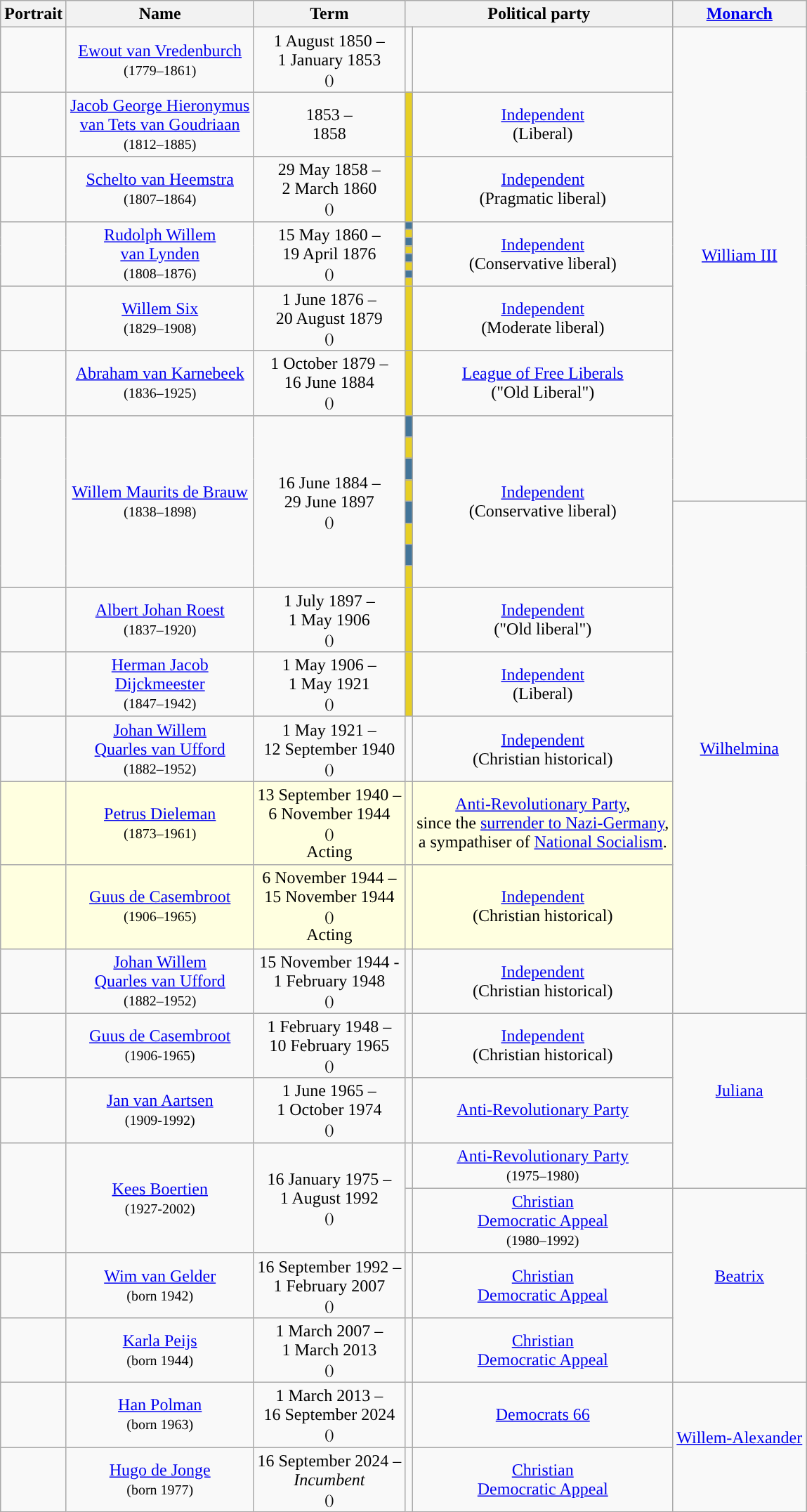<table class="wikitable" style="text-align: center;">
<tr>
<th>Portrait</th>
<th>Name<br></th>
<th>Term</th>
<th colspan=2>Political party</th>
<th><a href='#'>Monarch</a></th>
</tr>
<tr>
<td></td>
<td><a href='#'>Ewout van Vredenburch</a> <br> <small>(1779–1861)</small></td>
<td>1 August 1850 – <br> 1 January 1853<br> <small>()</small></td>
<td style="background:"></td>
<td></td>
<td rowspan=17><a href='#'>William III</a><br><br></td>
</tr>
<tr>
<td></td>
<td><a href='#'>Jacob George Hieronymus<br>van Tets van Goudriaan</a> <br> <small>(1812–1885)</small></td>
<td>1853 – <br> 1858<br> <small></small></td>
<td style="background:#e7cf25"></td>
<td><a href='#'>Independent</a><br>(Liberal)</td>
</tr>
<tr>
<td></td>
<td><a href='#'>Schelto van Heemstra</a> <br> <small>(1807–1864)</small></td>
<td>29 May 1858 – <br> 2 March 1860<br> <small>()</small></td>
<td style="background:#e7cf25"></td>
<td><a href='#'>Independent</a><br>(Pragmatic liberal)</td>
</tr>
<tr>
<td rowspan=8></td>
<td rowspan=8><a href='#'>Rudolph Willem<br>van Lynden</a> <br> <small>(1808–1876)</small></td>
<td rowspan=8>15 May 1860 – <br> 19 April 1876<br> <small>()</small></td>
<td style="background:#437599"></td>
<td rowspan=8><a href='#'>Independent</a><br>(Conservative liberal)</td>
</tr>
<tr>
<th style="background:#e7cf25"></th>
</tr>
<tr>
<th style="background:#437599"></th>
</tr>
<tr>
<th style="background:#e7cf25"></th>
</tr>
<tr>
<th style="background:#437599"></th>
</tr>
<tr>
<th style="background:#e7cf25"></th>
</tr>
<tr>
<th style="background:#437599"></th>
</tr>
<tr>
<th style="background:#e7cf25"></th>
</tr>
<tr>
<td></td>
<td><a href='#'>Willem Six</a> <br> <small>(1829–1908)</small></td>
<td>1 June 1876 – <br> 20 August 1879<br> <small>()</small></td>
<td style="background:#e7cf25"></td>
<td><a href='#'>Independent</a><br>(Moderate liberal)</td>
</tr>
<tr>
<td></td>
<td><a href='#'>Abraham van Karnebeek</a> <br> <small>(1836–1925)</small></td>
<td>1 October 1879 – <br> 16 June 1884<br> <small>()</small></td>
<td style="background:#e7cf25"></td>
<td><a href='#'>League of Free Liberals</a><br>("Old Liberal")</td>
</tr>
<tr>
<td rowspan=8></td>
<td rowspan=8><a href='#'>Willem Maurits de Brauw</a> <br> <small>(1838–1898)</small></td>
<td rowspan=8>16 June 1884 – <br> 29 June 1897<br> <small>()</small></td>
<td height=13px style="background:#437599"></td>
<td rowspan=8><a href='#'>Independent</a><br>(Conservative liberal)</td>
</tr>
<tr>
<th height=13px style="background:#e7cf25"></th>
</tr>
<tr>
<th height=13px style="background:#437599"></th>
</tr>
<tr>
<th height=13px style="background:#e7cf25"></th>
</tr>
<tr>
<th height=13px style="background:#437599"></th>
<td rowspan=10><a href='#'>Wilhelmina</a><br><br></td>
</tr>
<tr>
<th height=13px style="background:#e7cf25"></th>
</tr>
<tr>
<th height=13px style="background:#437599"></th>
</tr>
<tr>
<th height=13px style="background:#e7cf25"></th>
</tr>
<tr>
<td></td>
<td><a href='#'>Albert Johan Roest</a> <br> <small>(1837–1920)</small></td>
<td>1 July 1897 – <br> 1 May 1906<br> <small>()</small></td>
<td style="background:#e7cf25"></td>
<td><a href='#'>Independent</a><br>("Old liberal")</td>
</tr>
<tr>
<td></td>
<td><a href='#'>Herman Jacob<br>Dijckmeester</a> <br> <small>(1847–1942)</small></td>
<td>1 May 1906 – <br> 1 May 1921<br> <small>()</small></td>
<td style="background:#e7cf25"></td>
<td><a href='#'>Independent</a><br>(Liberal)</td>
</tr>
<tr>
<td></td>
<td><a href='#'>Johan Willem<br>Quarles van Ufford</a> <br> <small>(1882–1952)</small></td>
<td>1 May 1921 – <br> 12 September 1940<br> <small>()</small> <br></td>
<td style="background:"></td>
<td><a href='#'>Independent</a><br>(Christian historical)</td>
</tr>
<tr style="background:lightyellow">
<td></td>
<td><a href='#'>Petrus Dieleman</a> <br> <small>(1873–1961)</small></td>
<td>13 September 1940 – <br> 6 November 1944<br> <small>()</small> <br>Acting</td>
<td style="background:"></td>
<td><a href='#'>Anti-Revolutionary Party</a>,<br>since the <a href='#'>surrender to Nazi-Germany</a>,<br>a sympathiser of <a href='#'>National Socialism</a>.</td>
</tr>
<tr style="background:lightyellow">
<td></td>
<td><a href='#'>Guus de Casembroot</a> <br> <small>(1906–1965)</small></td>
<td>6 November 1944 – <br> 15 November 1944 <br> <small>()</small> <br> Acting</td>
<td style="background:"></td>
<td><a href='#'>Independent</a><br>(Christian historical)</td>
</tr>
<tr>
<td></td>
<td><a href='#'>Johan Willem<br>Quarles van Ufford</a> <br> <small>(1882–1952)</small></td>
<td>15 November 1944 - <br> 1 February 1948 <br> <small>()</small> <br> </td>
<td style="background:"></td>
<td><a href='#'>Independent</a><br>(Christian historical)</td>
</tr>
<tr>
<td></td>
<td><a href='#'>Guus de Casembroot</a> <br> <small>(1906-1965)</small></td>
<td>1 February 1948 – <br> 10 February 1965 <br> <small>()</small> <br> </td>
<td style="background:"></td>
<td><a href='#'>Independent</a><br>(Christian historical)</td>
<td rowspan=3><a href='#'>Juliana</a><br><br></td>
</tr>
<tr>
<td></td>
<td><a href='#'>Jan van Aartsen</a> <br> <small>(1909-1992)</small></td>
<td>1 June 1965 – <br> 1 October 1974 <br> <small>()</small></td>
<td style="background:"></td>
<td><a href='#'>Anti-Revolutionary Party</a></td>
</tr>
<tr>
<td rowspan=2></td>
<td rowspan=2><a href='#'>Kees Boertien</a> <br> <small>(1927-2002)</small></td>
<td rowspan=2>16 January 1975 – <br> 1 August 1992 <br> <small>()</small></td>
<td style="background:"></td>
<td><a href='#'>Anti-Revolutionary Party</a> <br> <small>(1975–1980)</small></td>
</tr>
<tr>
<td style="background:"></td>
<td><a href='#'>Christian <br> Democratic Appeal</a> <br> <small>(1980–1992)</small></td>
<td rowspan=3><a href='#'>Beatrix</a><br><br></td>
</tr>
<tr>
<td></td>
<td><a href='#'>Wim van Gelder</a> <br> <small>(born 1942)</small></td>
<td>16 September 1992 – <br> 1 February 2007 <br> <small>()</small></td>
<td style="background:"></td>
<td><a href='#'>Christian <br> Democratic Appeal</a></td>
</tr>
<tr>
<td></td>
<td><a href='#'>Karla Peijs</a> <br> <small>(born 1944)</small></td>
<td>1 March 2007 – <br> 1 March 2013 <br> <small>()</small></td>
<td style="background:"></td>
<td><a href='#'>Christian <br> Democratic Appeal</a></td>
</tr>
<tr>
<td></td>
<td><a href='#'>Han Polman</a> <br> <small>(born 1963)</small></td>
<td>1 March 2013 – <br> 16 September 2024 <br> <small>()</small></td>
<td style="background:"></td>
<td><a href='#'>Democrats 66</a></td>
<td rowspan=2><a href='#'>Willem-Alexander</a><br><br></td>
</tr>
<tr>
<td></td>
<td><a href='#'>Hugo de Jonge</a> <br> <small>(born 1977)</small></td>
<td>16 September 2024 – <br> <em>Incumbent</em> <br> <small>()</small></td>
<td style="background:"></td>
<td><a href='#'>Christian <br> Democratic Appeal</a></td>
</tr>
</table>
